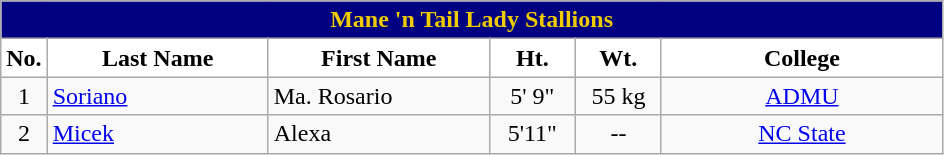<table class="wikitable" style="text-align:center;">
<tr>
<td colspan="8" style= "background:navy; color:#EFCC00; text-align: center"><strong>Mane 'n Tail Lady Stallions</strong></td>
</tr>
<tr>
<th style="width:8px; background:white; color:black; text-align:center;"><strong>No.</strong></th>
<th style="width:140px; background:white; color:black;">Last Name</th>
<th style="width:140px; background:white; color:black;">First Name</th>
<th style="width:50px; background:white; color:black;">Ht.</th>
<th style="width:50px; background:white; color:black;">Wt.</th>
<th style="width:180px; background:white; color:black;">College</th>
</tr>
<tr>
<td>1</td>
<td style="text-align: left"><a href='#'>Soriano</a></td>
<td style="text-align: left">Ma. Rosario</td>
<td>5' 9"</td>
<td>55 kg</td>
<td><a href='#'>ADMU</a></td>
</tr>
<tr>
<td>2</td>
<td style="text-align: left"><a href='#'>Micek</a></td>
<td style="text-align: left">Alexa</td>
<td>5'11"</td>
<td>--</td>
<td><a href='#'>NC State</a></td>
</tr>
</table>
